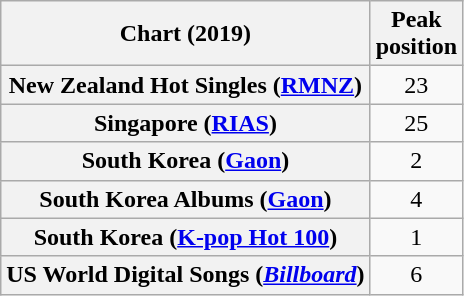<table class="wikitable sortable plainrowheaders" style="text-align:center">
<tr>
<th scope="col">Chart (2019)</th>
<th scope="col">Peak<br>position</th>
</tr>
<tr>
<th scope="row">New Zealand Hot Singles (<a href='#'>RMNZ</a>)</th>
<td>23</td>
</tr>
<tr>
<th scope="row">Singapore (<a href='#'>RIAS</a>)</th>
<td>25</td>
</tr>
<tr>
<th scope="row">South Korea (<a href='#'>Gaon</a>)</th>
<td>2</td>
</tr>
<tr>
<th scope="row">South Korea Albums (<a href='#'>Gaon</a>)</th>
<td>4</td>
</tr>
<tr>
<th scope="row">South Korea (<a href='#'>K-pop Hot 100</a>)</th>
<td>1</td>
</tr>
<tr>
<th scope="row">US World Digital Songs (<em><a href='#'>Billboard</a></em>)</th>
<td>6</td>
</tr>
</table>
